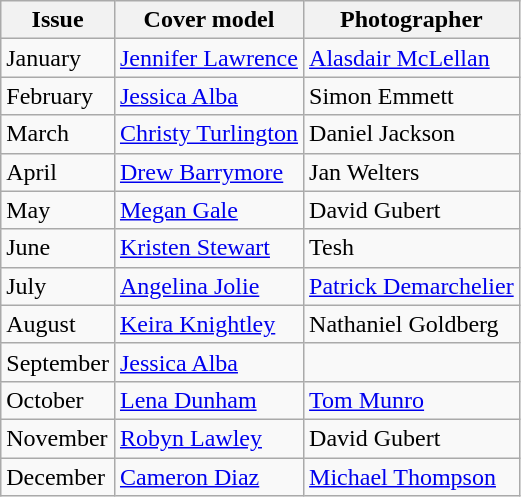<table class="sortable wikitable">
<tr>
<th>Issue</th>
<th>Cover model</th>
<th>Photographer</th>
</tr>
<tr>
<td>January</td>
<td><a href='#'>Jennifer Lawrence</a></td>
<td><a href='#'>Alasdair McLellan</a></td>
</tr>
<tr>
<td>February</td>
<td><a href='#'>Jessica Alba</a></td>
<td>Simon Emmett</td>
</tr>
<tr>
<td>March</td>
<td><a href='#'>Christy Turlington</a></td>
<td>Daniel Jackson</td>
</tr>
<tr>
<td>April</td>
<td><a href='#'>Drew Barrymore</a></td>
<td>Jan Welters</td>
</tr>
<tr>
<td>May</td>
<td><a href='#'>Megan Gale</a></td>
<td>David Gubert</td>
</tr>
<tr>
<td>June</td>
<td><a href='#'>Kristen Stewart</a></td>
<td>Tesh</td>
</tr>
<tr>
<td>July</td>
<td><a href='#'>Angelina Jolie</a></td>
<td><a href='#'>Patrick Demarchelier</a></td>
</tr>
<tr>
<td>August</td>
<td><a href='#'>Keira Knightley</a></td>
<td>Nathaniel Goldberg</td>
</tr>
<tr>
<td>September</td>
<td><a href='#'>Jessica Alba</a></td>
<td></td>
</tr>
<tr>
<td>October</td>
<td><a href='#'>Lena Dunham</a></td>
<td><a href='#'>Tom Munro</a></td>
</tr>
<tr>
<td>November</td>
<td><a href='#'>Robyn Lawley</a></td>
<td>David Gubert</td>
</tr>
<tr>
<td>December</td>
<td><a href='#'>Cameron Diaz</a></td>
<td><a href='#'>Michael Thompson</a></td>
</tr>
</table>
